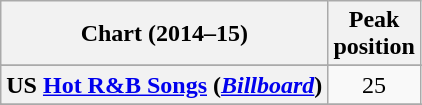<table class="wikitable sortable plainrowheaders">
<tr>
<th>Chart (2014–15)</th>
<th>Peak<br>position</th>
</tr>
<tr>
</tr>
<tr>
</tr>
<tr>
</tr>
<tr>
</tr>
<tr>
</tr>
<tr>
</tr>
<tr>
<th scope="row">US <a href='#'>Hot R&B Songs</a> (<em><a href='#'>Billboard</a></em>)</th>
<td style="text-align:center;">25</td>
</tr>
<tr>
</tr>
<tr>
</tr>
</table>
